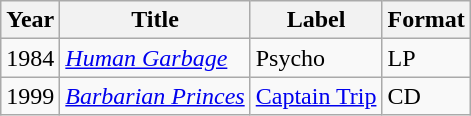<table class="wikitable">
<tr>
<th>Year</th>
<th>Title</th>
<th>Label</th>
<th>Format</th>
</tr>
<tr>
<td>1984</td>
<td><em><a href='#'>Human Garbage</a></em></td>
<td>Psycho</td>
<td>LP</td>
</tr>
<tr>
<td>1999</td>
<td><em><a href='#'>Barbarian Princes</a></em></td>
<td><a href='#'>Captain Trip</a></td>
<td>CD</td>
</tr>
</table>
